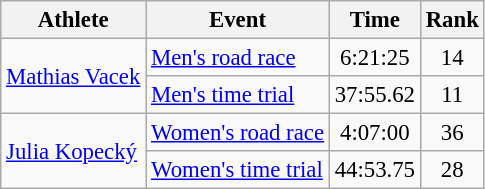<table class=wikitable style=font-size:95%;text-align:center>
<tr>
<th>Athlete</th>
<th>Event</th>
<th>Time</th>
<th>Rank</th>
</tr>
<tr align=center>
<td align=left rowspan=2><a href='#'>Mathias Vacek</a></td>
<td align=left><a href='#'>Men's road race</a></td>
<td>6:21:25</td>
<td>14</td>
</tr>
<tr align=center>
<td align=left><a href='#'>Men's time trial</a></td>
<td>37:55.62</td>
<td>11</td>
</tr>
<tr align=center>
<td align=left rowspan=2><a href='#'>Julia Kopecký</a></td>
<td align=center><a href='#'>Women's road race</a></td>
<td>4:07:00</td>
<td>36</td>
</tr>
<tr align=center>
<td align=left><a href='#'>Women's time trial</a></td>
<td>44:53.75</td>
<td>28</td>
</tr>
</table>
